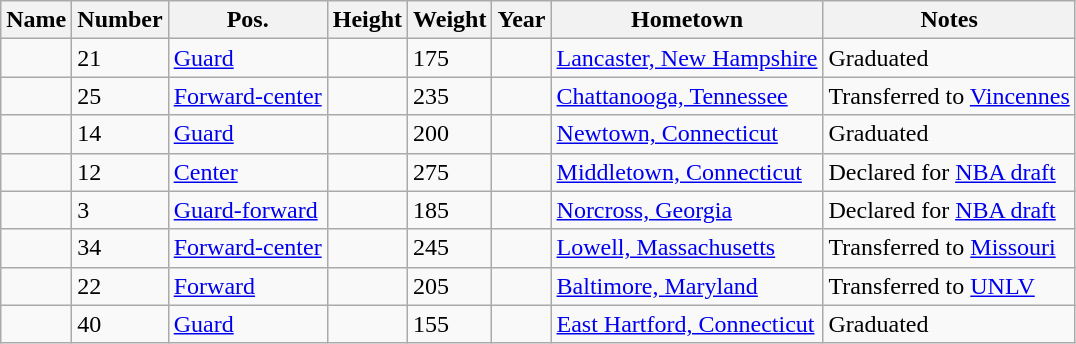<table class="wikitable sortable" border="1">
<tr>
<th>Name</th>
<th>Number</th>
<th>Pos.</th>
<th>Height</th>
<th>Weight</th>
<th>Year</th>
<th>Hometown</th>
<th class="unsortable">Notes</th>
</tr>
<tr>
<td></td>
<td>21</td>
<td><a href='#'>Guard</a></td>
<td></td>
<td>175</td>
<td></td>
<td><a href='#'>Lancaster, New Hampshire</a></td>
<td>Graduated</td>
</tr>
<tr>
<td></td>
<td>25</td>
<td><a href='#'>Forward-center</a></td>
<td></td>
<td>235</td>
<td></td>
<td><a href='#'>Chattanooga, Tennessee</a></td>
<td>Transferred to <a href='#'>Vincennes</a></td>
</tr>
<tr>
<td></td>
<td>14</td>
<td><a href='#'>Guard</a></td>
<td></td>
<td>200</td>
<td></td>
<td><a href='#'>Newtown, Connecticut</a></td>
<td>Graduated</td>
</tr>
<tr>
<td></td>
<td>12</td>
<td><a href='#'>Center</a></td>
<td></td>
<td>275</td>
<td></td>
<td><a href='#'>Middletown, Connecticut</a></td>
<td>Declared for <a href='#'>NBA draft</a></td>
</tr>
<tr>
<td></td>
<td>3</td>
<td><a href='#'>Guard-forward</a></td>
<td></td>
<td>185</td>
<td></td>
<td><a href='#'>Norcross, Georgia</a></td>
<td>Declared for <a href='#'>NBA draft</a></td>
</tr>
<tr>
<td></td>
<td>34</td>
<td><a href='#'>Forward-center</a></td>
<td></td>
<td>245</td>
<td></td>
<td><a href='#'>Lowell, Massachusetts</a></td>
<td>Transferred to <a href='#'>Missouri</a></td>
</tr>
<tr>
<td></td>
<td>22</td>
<td><a href='#'>Forward</a></td>
<td></td>
<td>205</td>
<td></td>
<td><a href='#'>Baltimore, Maryland</a></td>
<td>Transferred to <a href='#'>UNLV</a></td>
</tr>
<tr>
<td></td>
<td>40</td>
<td><a href='#'>Guard</a></td>
<td></td>
<td>155</td>
<td></td>
<td><a href='#'>East Hartford, Connecticut</a></td>
<td>Graduated</td>
</tr>
</table>
